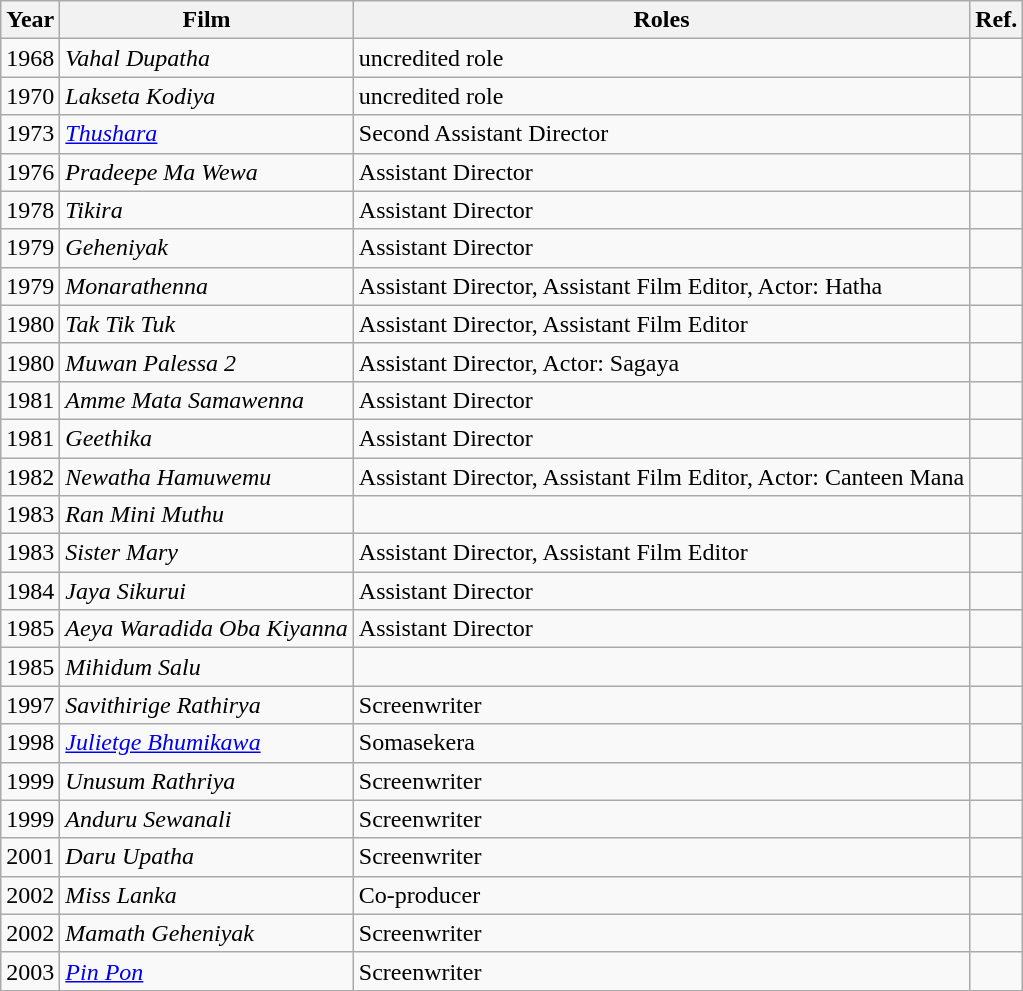<table class="wikitable">
<tr>
<th>Year</th>
<th>Film</th>
<th>Roles</th>
<th>Ref.</th>
</tr>
<tr>
<td>1968</td>
<td><em>Vahal Dupatha</em></td>
<td>uncredited role</td>
<td></td>
</tr>
<tr>
<td>1970</td>
<td><em>Lakseta Kodiya</em></td>
<td>uncredited role</td>
<td></td>
</tr>
<tr>
<td>1973</td>
<td><em><a href='#'>Thushara</a></em></td>
<td>Second Assistant Director</td>
<td></td>
</tr>
<tr>
<td>1976</td>
<td><em>Pradeepe Ma Wewa</em></td>
<td>Assistant Director</td>
<td></td>
</tr>
<tr>
<td>1978</td>
<td><em>Tikira</em></td>
<td>Assistant Director</td>
<td></td>
</tr>
<tr>
<td>1979</td>
<td><em>Geheniyak</em></td>
<td>Assistant Director</td>
<td></td>
</tr>
<tr>
<td>1979</td>
<td><em>Monarathenna</em></td>
<td>Assistant Director, Assistant Film Editor, Actor: Hatha</td>
<td></td>
</tr>
<tr>
<td>1980</td>
<td><em>Tak Tik Tuk</em></td>
<td>Assistant Director, Assistant Film Editor</td>
<td></td>
</tr>
<tr>
<td>1980</td>
<td><em>Muwan Palessa 2</em></td>
<td>Assistant Director, Actor: Sagaya</td>
<td></td>
</tr>
<tr>
<td>1981</td>
<td><em>Amme Mata Samawenna</em></td>
<td>Assistant Director</td>
<td></td>
</tr>
<tr>
<td>1981</td>
<td><em>Geethika</em></td>
<td>Assistant Director</td>
<td></td>
</tr>
<tr>
<td>1982</td>
<td><em>Newatha Hamuwemu</em></td>
<td>Assistant Director, Assistant Film Editor, Actor: Canteen Mana</td>
<td></td>
</tr>
<tr>
<td>1983</td>
<td><em>Ran Mini Muthu</em></td>
<td></td>
<td></td>
</tr>
<tr>
<td>1983</td>
<td><em>Sister Mary</em></td>
<td>Assistant Director, Assistant Film Editor</td>
<td></td>
</tr>
<tr>
<td>1984</td>
<td><em>Jaya Sikurui</em></td>
<td>Assistant Director</td>
<td></td>
</tr>
<tr>
<td>1985</td>
<td><em>Aeya Waradida Oba Kiyanna</em></td>
<td>Assistant Director</td>
<td></td>
</tr>
<tr>
<td>1985</td>
<td><em>Mihidum Salu</em></td>
<td></td>
<td></td>
</tr>
<tr>
<td>1997</td>
<td><em>Savithirige Rathirya</em></td>
<td>Screenwriter</td>
<td></td>
</tr>
<tr>
<td>1998</td>
<td><em><a href='#'>Julietge Bhumikawa</a></em></td>
<td>Somasekera</td>
<td></td>
</tr>
<tr>
<td>1999</td>
<td><em>Unusum Rathriya</em></td>
<td>Screenwriter</td>
<td></td>
</tr>
<tr>
<td>1999</td>
<td><em>Anduru Sewanali</em></td>
<td>Screenwriter</td>
<td></td>
</tr>
<tr>
<td>2001</td>
<td><em>Daru Upatha</em></td>
<td>Screenwriter</td>
<td></td>
</tr>
<tr>
<td>2002</td>
<td><em>Miss Lanka</em></td>
<td>Co-producer</td>
<td></td>
</tr>
<tr>
<td>2002</td>
<td><em>Mamath Geheniyak</em></td>
<td>Screenwriter</td>
<td></td>
</tr>
<tr>
<td>2003</td>
<td><em><a href='#'>Pin Pon</a></em></td>
<td>Screenwriter</td>
<td></td>
</tr>
</table>
